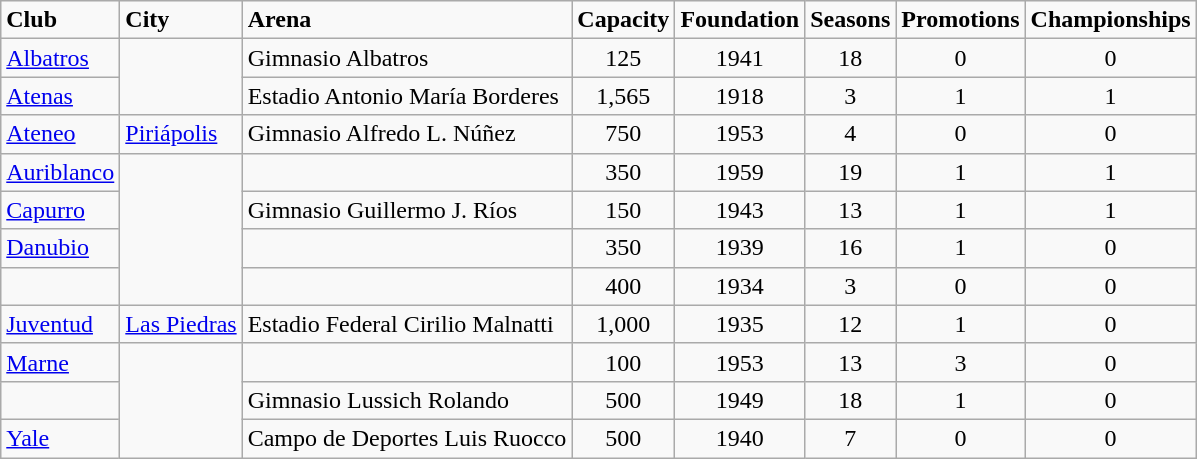<table class="wikitable sortable">
<tr>
<td><strong>Club</strong></td>
<td><strong>City</strong></td>
<td><strong>Arena</strong></td>
<td><strong>Capacity</strong></td>
<td><strong>Foundation</strong></td>
<td><strong>Seasons</strong></td>
<td><strong>Promotions</strong></td>
<td><strong>Championships</strong></td>
</tr>
<tr align=left>
<td><a href='#'>Albatros</a></td>
<td rowspan=2></td>
<td>Gimnasio Albatros</td>
<td align="center">125</td>
<td align="center">1941</td>
<td align="center">18</td>
<td align="center">0</td>
<td align="center">0</td>
</tr>
<tr align=left>
<td><a href='#'>Atenas</a></td>
<td>Estadio Antonio María Borderes</td>
<td align="center">1,565</td>
<td align="center">1918</td>
<td align="center">3</td>
<td align="center">1</td>
<td align="center">1</td>
</tr>
<tr align=left>
<td><a href='#'>Ateneo</a></td>
<td> <a href='#'>Piriápolis</a></td>
<td>Gimnasio Alfredo L. Núñez</td>
<td align="center">750</td>
<td align="center">1953</td>
<td align="center">4</td>
<td align="center">0</td>
<td align="center">0</td>
</tr>
<tr align=left>
<td><a href='#'>Auriblanco</a></td>
<td rowspan=4></td>
<td></td>
<td align="center">350</td>
<td align="center">1959</td>
<td align="center">19</td>
<td align="center">1</td>
<td align="center">1</td>
</tr>
<tr align=left>
<td><a href='#'>Capurro</a></td>
<td>Gimnasio Guillermo J. Ríos</td>
<td align="center">150</td>
<td align="center">1943</td>
<td align="center">13</td>
<td align="center">1</td>
<td align="center">1</td>
</tr>
<tr align=left>
<td><a href='#'>Danubio</a></td>
<td></td>
<td align="center">350</td>
<td align="center">1939</td>
<td align="center">16</td>
<td align="center">1</td>
<td align="center">0</td>
</tr>
<tr align=left>
<td></td>
<td></td>
<td align="center">400</td>
<td align="center">1934</td>
<td align="center">3</td>
<td align="center">0</td>
<td align="center">0</td>
</tr>
<tr align=left>
<td><a href='#'>Juventud</a></td>
<td> <a href='#'>Las Piedras</a></td>
<td>Estadio Federal Cirilio Malnatti</td>
<td align="center">1,000</td>
<td align="center">1935</td>
<td align="center">12</td>
<td align="center">1</td>
<td align="center">0</td>
</tr>
<tr align=left>
<td><a href='#'>Marne</a></td>
<td rowspan=3></td>
<td></td>
<td align="center">100</td>
<td align="center">1953</td>
<td align="center">13</td>
<td align="center">3</td>
<td align="center">0</td>
</tr>
<tr align=left>
<td></td>
<td>Gimnasio Lussich Rolando</td>
<td align="center">500</td>
<td align="center">1949</td>
<td align="center">18</td>
<td align="center">1</td>
<td align="center">0</td>
</tr>
<tr align=left>
<td><a href='#'>Yale</a></td>
<td>Campo de Deportes Luis Ruocco</td>
<td align="center">500</td>
<td align="center">1940</td>
<td align="center">7</td>
<td align="center">0</td>
<td align="center">0</td>
</tr>
</table>
